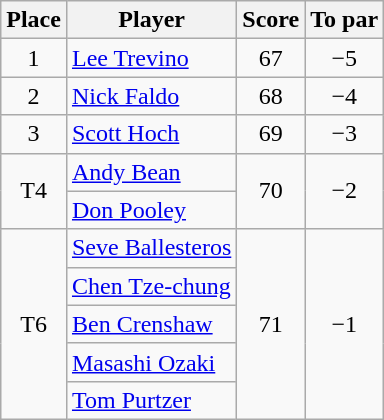<table class="wikitable">
<tr>
<th>Place</th>
<th>Player</th>
<th>Score</th>
<th>To par</th>
</tr>
<tr>
<td align=center>1</td>
<td> <a href='#'>Lee Trevino</a></td>
<td align=center>67</td>
<td align=center>−5</td>
</tr>
<tr>
<td align=center>2</td>
<td> <a href='#'>Nick Faldo</a></td>
<td align=center>68</td>
<td align=center>−4</td>
</tr>
<tr>
<td align=center>3</td>
<td> <a href='#'>Scott Hoch</a></td>
<td align=center>69</td>
<td align=center>−3</td>
</tr>
<tr>
<td align=center rowspan=2>T4</td>
<td> <a href='#'>Andy Bean</a></td>
<td align=center rowspan=2>70</td>
<td align=center rowspan=2>−2</td>
</tr>
<tr>
<td> <a href='#'>Don Pooley</a></td>
</tr>
<tr>
<td align=center rowspan=5>T6</td>
<td> <a href='#'>Seve Ballesteros</a></td>
<td align=center rowspan=5>71</td>
<td align=center rowspan=5>−1</td>
</tr>
<tr>
<td> <a href='#'>Chen Tze-chung</a></td>
</tr>
<tr>
<td> <a href='#'>Ben Crenshaw</a></td>
</tr>
<tr>
<td> <a href='#'>Masashi Ozaki</a></td>
</tr>
<tr>
<td> <a href='#'>Tom Purtzer</a></td>
</tr>
</table>
